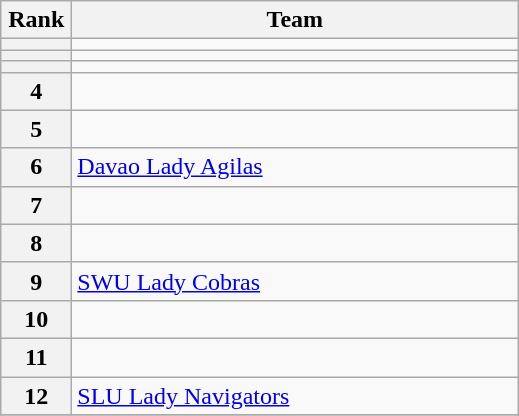<table class="wikitable" style="text-align: center;">
<tr>
<th width=40>Rank</th>
<th width=290>Team</th>
</tr>
<tr>
<th></th>
<td style="text-align:left;"></td>
</tr>
<tr>
<th></th>
<td style="text-align:left;"></td>
</tr>
<tr>
<th></th>
<td style="text-align:left;"></td>
</tr>
<tr>
<th>4</th>
<td style="text-align:left;"></td>
</tr>
<tr>
<th>5</th>
<td style="text-align:left;"></td>
</tr>
<tr>
<th>6</th>
<td style="text-align:left;"> <a href='#'>Davao Lady Agilas</a></td>
</tr>
<tr>
<th>7</th>
<td style="text-align:left;"></td>
</tr>
<tr>
<th>8</th>
<td style="text-align:left;"></td>
</tr>
<tr>
<th>9</th>
<td style="text-align:left;"> <a href='#'>SWU Lady Cobras</a></td>
</tr>
<tr>
<th>10</th>
<td style="text-align:left;"></td>
</tr>
<tr>
<th>11</th>
<td style="text-align:left;"></td>
</tr>
<tr>
<th>12</th>
<td style="text-align:left;"> <a href='#'>SLU Lady Navigators</a></td>
</tr>
<tr>
</tr>
</table>
